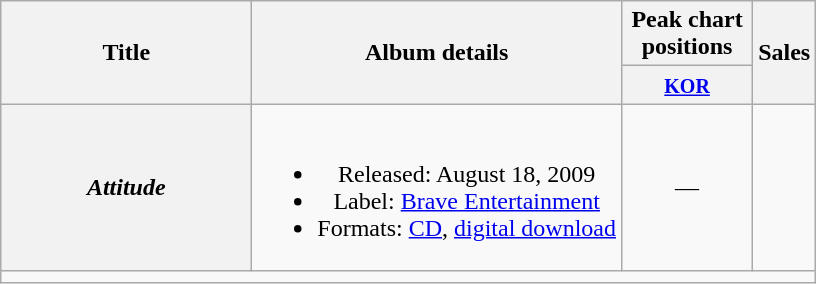<table class="wikitable plainrowheaders" style="text-align:center;">
<tr>
<th rowspan="2" scope="col" style="width:10em;">Title</th>
<th rowspan="2" scope="col">Album details</th>
<th colspan="1" scope="col" style="width:5em;">Peak chart positions</th>
<th rowspan="2" scope="col">Sales</th>
</tr>
<tr>
<th><small><a href='#'>KOR</a></small><br></th>
</tr>
<tr>
<th scope="row"><em>Attitude</em></th>
<td><br><ul><li>Released: August 18, 2009</li><li>Label: <a href='#'>Brave Entertainment</a></li><li>Formats: <a href='#'>CD</a>, <a href='#'>digital download</a></li></ul></td>
<td>—</td>
<td></td>
</tr>
<tr>
<td colspan="4"></td>
</tr>
</table>
